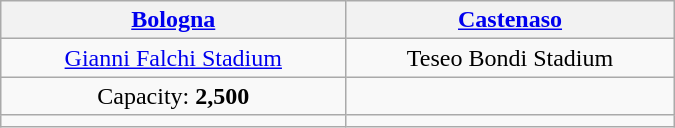<table class="wikitable" style="text-align:center" width=450>
<tr>
<th><strong> <a href='#'>Bologna</a></strong></th>
<th><strong> <a href='#'>Castenaso</a></strong></th>
</tr>
<tr>
<td><a href='#'>Gianni Falchi Stadium</a></td>
<td>Teseo Bondi Stadium</td>
</tr>
<tr>
<td>Capacity: <strong>2,500</strong></td>
<td></td>
</tr>
<tr>
<td></td>
<td></td>
</tr>
</table>
